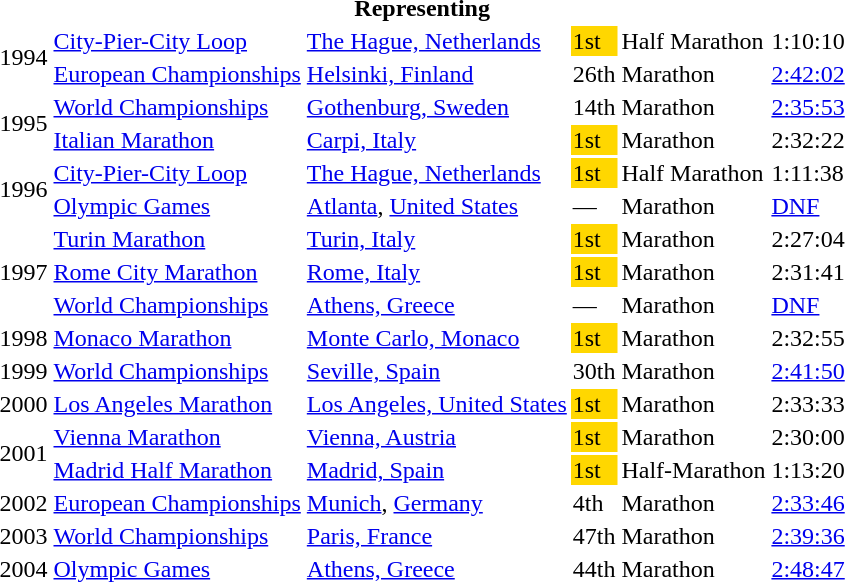<table>
<tr>
<th colspan="6">Representing </th>
</tr>
<tr>
<td rowspan=2>1994</td>
<td><a href='#'>City-Pier-City Loop</a></td>
<td><a href='#'>The Hague, Netherlands</a></td>
<td bgcolor="gold">1st</td>
<td>Half Marathon</td>
<td>1:10:10</td>
</tr>
<tr>
<td><a href='#'>European Championships</a></td>
<td><a href='#'>Helsinki, Finland</a></td>
<td>26th</td>
<td>Marathon</td>
<td><a href='#'>2:42:02</a></td>
</tr>
<tr>
<td rowspan=2>1995</td>
<td><a href='#'>World Championships</a></td>
<td><a href='#'>Gothenburg, Sweden</a></td>
<td>14th</td>
<td>Marathon</td>
<td><a href='#'>2:35:53</a></td>
</tr>
<tr>
<td><a href='#'>Italian Marathon</a></td>
<td><a href='#'>Carpi, Italy</a></td>
<td bgcolor="gold">1st</td>
<td>Marathon</td>
<td>2:32:22</td>
</tr>
<tr>
<td rowspan=2>1996</td>
<td><a href='#'>City-Pier-City Loop</a></td>
<td><a href='#'>The Hague, Netherlands</a></td>
<td bgcolor="gold">1st</td>
<td>Half Marathon</td>
<td>1:11:38</td>
</tr>
<tr>
<td><a href='#'>Olympic Games</a></td>
<td><a href='#'>Atlanta</a>, <a href='#'>United States</a></td>
<td>—</td>
<td>Marathon</td>
<td><a href='#'>DNF</a></td>
</tr>
<tr>
<td rowspan=3>1997</td>
<td><a href='#'>Turin Marathon</a></td>
<td><a href='#'>Turin, Italy</a></td>
<td bgcolor="gold">1st</td>
<td>Marathon</td>
<td>2:27:04</td>
</tr>
<tr>
<td><a href='#'>Rome City Marathon</a></td>
<td><a href='#'>Rome, Italy</a></td>
<td bgcolor="gold">1st</td>
<td>Marathon</td>
<td>2:31:41</td>
</tr>
<tr>
<td><a href='#'>World Championships</a></td>
<td><a href='#'>Athens, Greece</a></td>
<td>—</td>
<td>Marathon</td>
<td><a href='#'>DNF</a></td>
</tr>
<tr>
<td>1998</td>
<td><a href='#'>Monaco Marathon</a></td>
<td><a href='#'>Monte Carlo, Monaco</a></td>
<td bgcolor="gold">1st</td>
<td>Marathon</td>
<td>2:32:55</td>
</tr>
<tr>
<td>1999</td>
<td><a href='#'>World Championships</a></td>
<td><a href='#'>Seville, Spain</a></td>
<td>30th</td>
<td>Marathon</td>
<td><a href='#'>2:41:50</a></td>
</tr>
<tr>
<td>2000</td>
<td><a href='#'>Los Angeles Marathon</a></td>
<td><a href='#'>Los Angeles, United States</a></td>
<td bgcolor=gold>1st</td>
<td>Marathon</td>
<td>2:33:33</td>
</tr>
<tr>
<td rowspan=2>2001</td>
<td><a href='#'>Vienna Marathon</a></td>
<td><a href='#'>Vienna, Austria</a></td>
<td bgcolor="gold">1st</td>
<td>Marathon</td>
<td>2:30:00</td>
</tr>
<tr>
<td><a href='#'>Madrid Half Marathon</a></td>
<td><a href='#'>Madrid, Spain</a></td>
<td bgcolor="gold">1st</td>
<td>Half-Marathon</td>
<td>1:13:20</td>
</tr>
<tr>
<td>2002</td>
<td><a href='#'>European Championships</a></td>
<td><a href='#'>Munich</a>, <a href='#'>Germany</a></td>
<td>4th</td>
<td>Marathon</td>
<td><a href='#'>2:33:46</a></td>
</tr>
<tr>
<td>2003</td>
<td><a href='#'>World Championships</a></td>
<td><a href='#'>Paris, France</a></td>
<td>47th</td>
<td>Marathon</td>
<td><a href='#'>2:39:36</a></td>
</tr>
<tr>
<td>2004</td>
<td><a href='#'>Olympic Games</a></td>
<td><a href='#'>Athens, Greece</a></td>
<td>44th</td>
<td>Marathon</td>
<td><a href='#'>2:48:47</a></td>
</tr>
</table>
